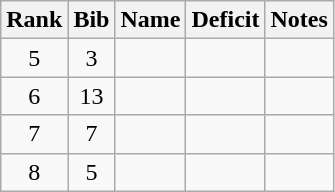<table class="wikitable" style="text-align:center;">
<tr>
<th>Rank</th>
<th>Bib</th>
<th>Name</th>
<th>Deficit</th>
<th>Notes</th>
</tr>
<tr>
<td>5</td>
<td>3</td>
<td align=left></td>
<td></td>
<td></td>
</tr>
<tr>
<td>6</td>
<td>13</td>
<td align=left></td>
<td></td>
<td></td>
</tr>
<tr>
<td>7</td>
<td>7</td>
<td align=left></td>
<td></td>
<td></td>
</tr>
<tr>
<td>8</td>
<td>5</td>
<td align=left></td>
<td></td>
<td></td>
</tr>
</table>
